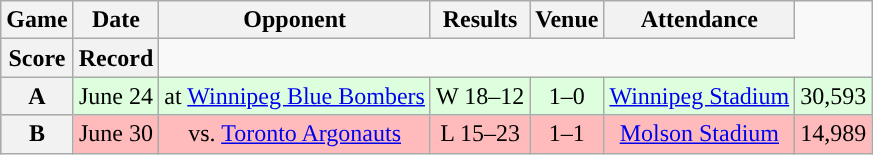<table class="wikitable" style="text-align:center">
<tr>
<th scope="col">Game</th>
<th scope="col">Date</th>
<th scope="col">Opponent</th>
<th scope="col">Results</th>
<th scope="col">Venue</th>
<th scope="col">Attendance</th>
</tr>
<tr>
<th scope="col">Score</th>
<th scope="col">Record</th>
</tr>
<tr style="background:#ddffdd">
<th>A</th>
<td>June 24</td>
<td>at <a href='#'>Winnipeg Blue Bombers</a></td>
<td>W 18–12</td>
<td>1–0</td>
<td><a href='#'>Winnipeg Stadium</a></td>
<td>30,593</td>
</tr>
<tr style="background:#ffbbbb">
<th>B</th>
<td>June 30</td>
<td>vs. <a href='#'>Toronto Argonauts</a></td>
<td>L 15–23</td>
<td>1–1</td>
<td><a href='#'>Molson Stadium</a></td>
<td>14,989</td>
</tr>
</table>
